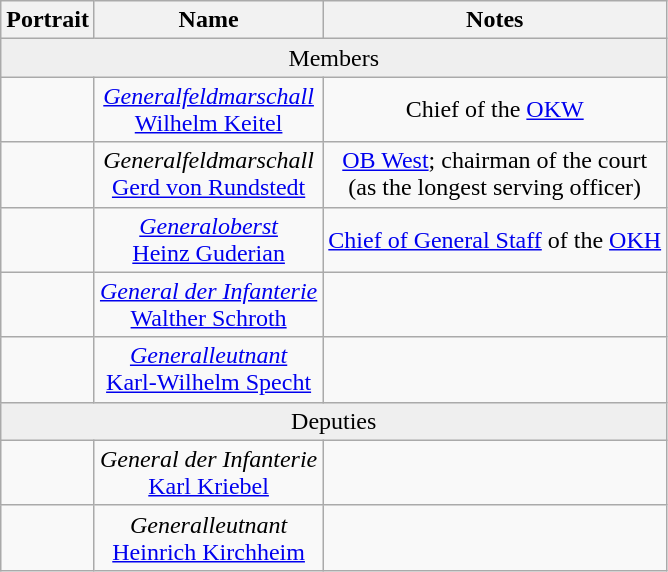<table class="wikitable" style="text-align:center">
<tr>
<th>Portrait</th>
<th>Name<br></th>
<th>Notes</th>
</tr>
<tr style="background:#efefef;">
<td colspan=3>Members</td>
</tr>
<tr>
<td></td>
<td><em><a href='#'>Generalfeldmarschall</a></em><br><a href='#'>Wilhelm Keitel</a><br></td>
<td>Chief of the <a href='#'>OKW</a></td>
</tr>
<tr>
<td></td>
<td><em>Generalfeldmarschall</em><br><a href='#'>Gerd von Rundstedt</a><br></td>
<td><a href='#'>OB West</a>; chairman of the court<br>(as the longest serving officer)</td>
</tr>
<tr>
<td></td>
<td><em><a href='#'>Generaloberst</a></em><br><a href='#'>Heinz Guderian</a><br></td>
<td><a href='#'>Chief of General Staff</a> of the <a href='#'>OKH</a></td>
</tr>
<tr>
<td></td>
<td><em><a href='#'>General der Infanterie</a></em><br><a href='#'>Walther Schroth</a><br></td>
<td></td>
</tr>
<tr>
<td></td>
<td><em><a href='#'>Generalleutnant</a></em><br><a href='#'>Karl-Wilhelm Specht</a><br></td>
<td></td>
</tr>
<tr style="background:#efefef;">
<td colspan=3>Deputies</td>
</tr>
<tr>
<td></td>
<td><em>General der Infanterie</em><br><a href='#'>Karl Kriebel</a><br></td>
<td></td>
</tr>
<tr>
<td></td>
<td><em>Generalleutnant</em><br><a href='#'>Heinrich Kirchheim</a><br></td>
<td></td>
</tr>
</table>
